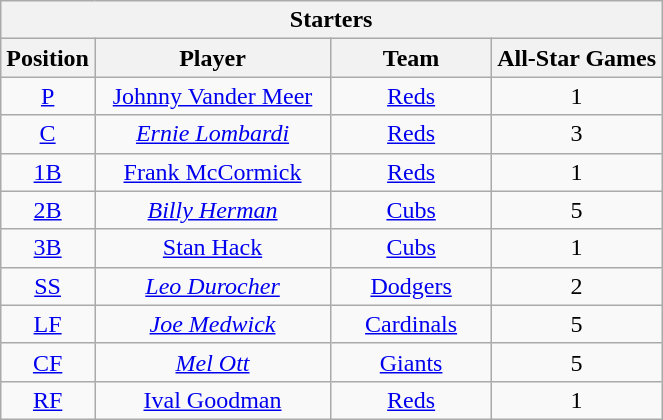<table class="wikitable" style="text-align:right;">
<tr>
<th colspan="4">Starters</th>
</tr>
<tr>
<th>Position</th>
<th style="width:150px;">Player</th>
<th style="width:100px;">Team</th>
<th>All-Star Games</th>
</tr>
<tr>
<td style="text-align:center;"><a href='#'>P</a></td>
<td style="text-align:center;"><a href='#'>Johnny Vander Meer</a></td>
<td style="text-align:center;"><a href='#'>Reds</a></td>
<td style="text-align:center;">1</td>
</tr>
<tr>
<td style="text-align:center;"><a href='#'>C</a></td>
<td style="text-align:center;"><em><a href='#'>Ernie Lombardi</a></em></td>
<td style="text-align:center;"><a href='#'>Reds</a></td>
<td style="text-align:center;">3</td>
</tr>
<tr>
<td style="text-align:center;"><a href='#'>1B</a></td>
<td style="text-align:center;"><a href='#'>Frank McCormick</a></td>
<td style="text-align:center;"><a href='#'>Reds</a></td>
<td style="text-align:center;">1</td>
</tr>
<tr>
<td style="text-align:center;"><a href='#'>2B</a></td>
<td style="text-align:center;"><em><a href='#'>Billy Herman</a></em></td>
<td style="text-align:center;"><a href='#'>Cubs</a></td>
<td style="text-align:center;">5</td>
</tr>
<tr>
<td style="text-align:center;"><a href='#'>3B</a></td>
<td style="text-align:center;"><a href='#'>Stan Hack</a></td>
<td style="text-align:center;"><a href='#'>Cubs</a></td>
<td style="text-align:center;">1</td>
</tr>
<tr>
<td style="text-align:center;"><a href='#'>SS</a></td>
<td style="text-align:center;"><em><a href='#'>Leo Durocher</a></em></td>
<td style="text-align:center;"><a href='#'>Dodgers</a></td>
<td style="text-align:center;">2</td>
</tr>
<tr>
<td style="text-align:center;"><a href='#'>LF</a></td>
<td style="text-align:center;"><em><a href='#'>Joe Medwick</a></em></td>
<td style="text-align:center;"><a href='#'>Cardinals</a></td>
<td style="text-align:center;">5</td>
</tr>
<tr>
<td style="text-align:center;"><a href='#'>CF</a></td>
<td style="text-align:center;"><em><a href='#'>Mel Ott</a></em></td>
<td style="text-align:center;"><a href='#'>Giants</a></td>
<td style="text-align:center;">5</td>
</tr>
<tr>
<td style="text-align:center;"><a href='#'>RF</a></td>
<td style="text-align:center;"><a href='#'>Ival Goodman</a></td>
<td style="text-align:center;"><a href='#'>Reds</a></td>
<td style="text-align:center;">1</td>
</tr>
</table>
